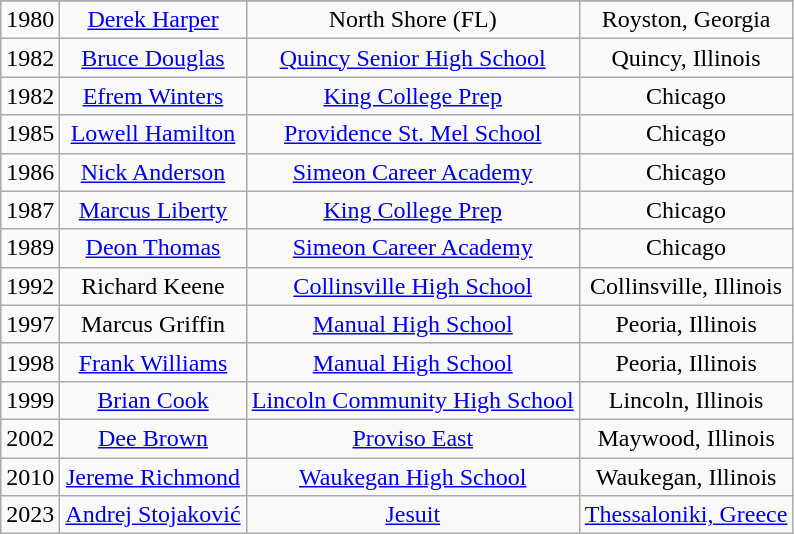<table class="wikitable sortable" style="text-align:center">
<tr>
</tr>
<tr>
<td>1980</td>
<td><a href='#'>Derek Harper</a></td>
<td>North Shore (FL)</td>
<td>Royston, Georgia</td>
</tr>
<tr>
<td>1982</td>
<td><a href='#'>Bruce Douglas</a></td>
<td><a href='#'>Quincy Senior High School</a></td>
<td>Quincy, Illinois</td>
</tr>
<tr>
<td>1982</td>
<td><a href='#'>Efrem Winters</a></td>
<td><a href='#'>King College Prep</a></td>
<td>Chicago</td>
</tr>
<tr>
<td>1985</td>
<td><a href='#'>Lowell Hamilton</a></td>
<td><a href='#'>Providence St. Mel School</a></td>
<td>Chicago</td>
</tr>
<tr>
<td>1986</td>
<td><a href='#'>Nick Anderson</a></td>
<td><a href='#'>Simeon Career Academy</a></td>
<td>Chicago</td>
</tr>
<tr>
<td>1987</td>
<td><a href='#'>Marcus Liberty</a></td>
<td><a href='#'>King College Prep</a></td>
<td>Chicago</td>
</tr>
<tr>
<td>1989</td>
<td><a href='#'>Deon Thomas</a></td>
<td><a href='#'>Simeon Career Academy</a></td>
<td>Chicago</td>
</tr>
<tr>
<td>1992</td>
<td>Richard Keene</td>
<td><a href='#'>Collinsville High School</a></td>
<td>Collinsville, Illinois</td>
</tr>
<tr>
<td>1997</td>
<td>Marcus Griffin</td>
<td><a href='#'>Manual High School</a></td>
<td>Peoria, Illinois</td>
</tr>
<tr>
<td>1998</td>
<td><a href='#'>Frank Williams</a></td>
<td><a href='#'>Manual High School</a></td>
<td>Peoria, Illinois</td>
</tr>
<tr>
<td>1999</td>
<td><a href='#'>Brian Cook</a></td>
<td><a href='#'>Lincoln Community High School</a></td>
<td>Lincoln, Illinois</td>
</tr>
<tr>
<td>2002</td>
<td><a href='#'>Dee Brown</a></td>
<td><a href='#'>Proviso East</a></td>
<td>Maywood, Illinois</td>
</tr>
<tr>
<td>2010</td>
<td><a href='#'>Jereme Richmond</a></td>
<td><a href='#'>Waukegan High School</a></td>
<td>Waukegan, Illinois</td>
</tr>
<tr>
<td>2023</td>
<td><a href='#'>Andrej Stojaković</a></td>
<td><a href='#'>Jesuit</a></td>
<td><a href='#'>Thessaloniki, Greece</a></td>
</tr>
</table>
